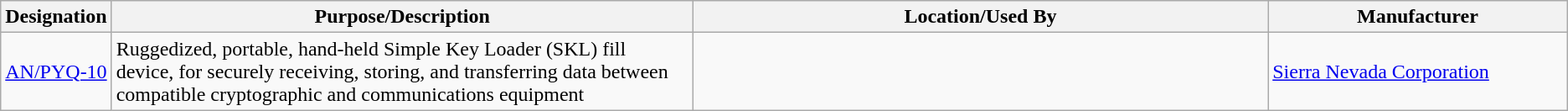<table class="wikitable sortable">
<tr>
<th scope="col">Designation</th>
<th scope="col" style="width: 500px;">Purpose/Description</th>
<th scope="col" style="width: 500px;">Location/Used By</th>
<th scope="col" style="width: 250px;">Manufacturer</th>
</tr>
<tr>
<td><a href='#'>AN/PYQ-10</a></td>
<td>Ruggedized, portable, hand-held Simple Key Loader (SKL) fill device, for securely receiving, storing, and transferring data between compatible cryptographic and communications equipment</td>
<td></td>
<td><a href='#'>Sierra Nevada Corporation</a></td>
</tr>
</table>
